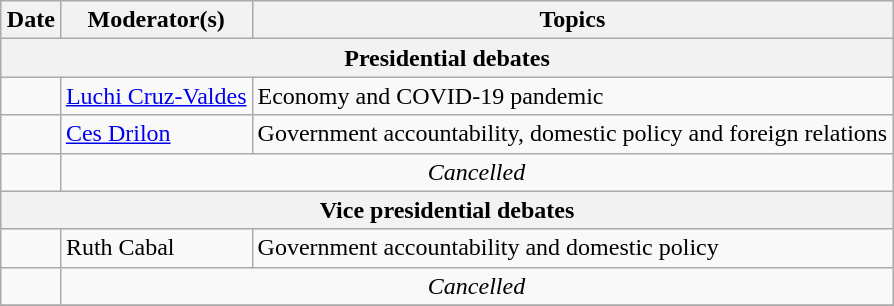<table class="wikitable"  style="margin-left: auto; margin-right: auto; text-align:left;">
<tr>
<th>Date</th>
<th>Moderator(s)</th>
<th>Topics</th>
</tr>
<tr>
<th colspan="3">Presidential debates</th>
</tr>
<tr>
<td></td>
<td><a href='#'>Luchi Cruz-Valdes</a></td>
<td>Economy and COVID-19 pandemic</td>
</tr>
<tr>
<td></td>
<td><a href='#'>Ces Drilon</a></td>
<td>Government accountability, domestic policy and foreign relations</td>
</tr>
<tr>
<td></td>
<td colspan=2 align=center><em>Cancelled</em></td>
</tr>
<tr>
<th colspan="3">Vice presidential debates</th>
</tr>
<tr>
<td></td>
<td>Ruth Cabal</td>
<td>Government accountability and domestic policy</td>
</tr>
<tr>
<td></td>
<td colspan=2 align=center><em>Cancelled</em></td>
</tr>
<tr>
</tr>
</table>
